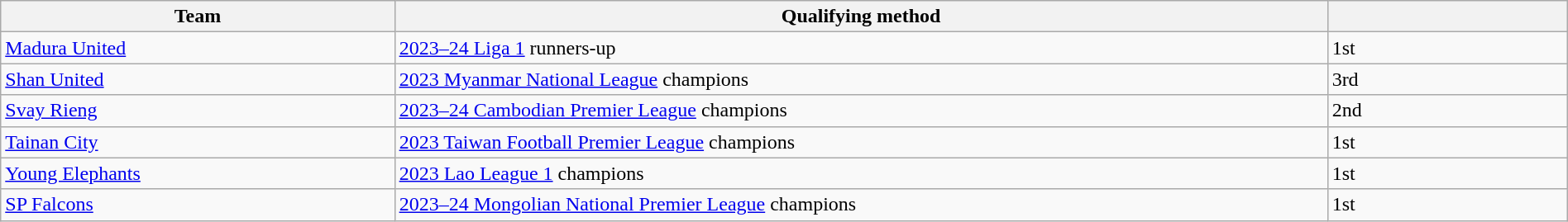<table class="wikitable" style="table-layout:fixed;width:100%;">
<tr>
<th width=25%>Team</th>
<th width=60%>Qualifying method</th>
<th width=15%> </th>
</tr>
<tr>
<td> <a href='#'>Madura United</a></td>
<td><a href='#'>2023–24 Liga 1</a> runners-up</td>
<td>1st</td>
</tr>
<tr>
<td> <a href='#'>Shan United</a></td>
<td><a href='#'>2023 Myanmar National League</a> champions</td>
<td>3rd </td>
</tr>
<tr>
<td> <a href='#'>Svay Rieng</a></td>
<td><a href='#'>2023–24 Cambodian Premier League</a> champions</td>
<td>2nd </td>
</tr>
<tr>
<td> <a href='#'>Tainan City</a></td>
<td><a href='#'>2023 Taiwan Football Premier League</a> champions</td>
<td>1st</td>
</tr>
<tr>
<td> <a href='#'>Young Elephants</a></td>
<td><a href='#'>2023 Lao League 1</a> champions</td>
<td>1st</td>
</tr>
<tr>
<td> <a href='#'>SP Falcons</a></td>
<td><a href='#'>2023–24 Mongolian National Premier League</a> champions</td>
<td>1st</td>
</tr>
</table>
